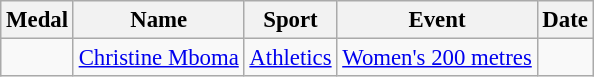<table class="wikitable sortable" style="font-size: 95%;">
<tr>
<th>Medal</th>
<th>Name</th>
<th>Sport</th>
<th>Event</th>
<th>Date</th>
</tr>
<tr>
<td></td>
<td><a href='#'>Christine Mboma</a></td>
<td><a href='#'>Athletics</a></td>
<td><a href='#'>Women's 200 metres</a></td>
<td></td>
</tr>
</table>
